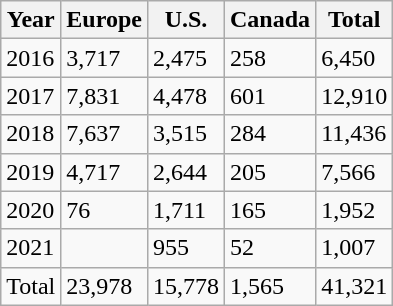<table class="wikitable">
<tr>
<th>Year</th>
<th>Europe</th>
<th>U.S.</th>
<th>Canada</th>
<th>Total</th>
</tr>
<tr>
<td>2016</td>
<td>3,717</td>
<td>2,475</td>
<td>258</td>
<td>6,450</td>
</tr>
<tr>
<td>2017</td>
<td>7,831</td>
<td>4,478</td>
<td>601</td>
<td>12,910</td>
</tr>
<tr>
<td>2018</td>
<td>7,637</td>
<td>3,515</td>
<td>284</td>
<td>11,436</td>
</tr>
<tr>
<td>2019</td>
<td>4,717</td>
<td>2,644</td>
<td>205</td>
<td>7,566</td>
</tr>
<tr>
<td>2020</td>
<td>76</td>
<td>1,711</td>
<td>165</td>
<td>1,952</td>
</tr>
<tr>
<td>2021</td>
<td></td>
<td>955</td>
<td>52</td>
<td>1,007</td>
</tr>
<tr>
<td>Total</td>
<td>23,978</td>
<td>15,778</td>
<td>1,565</td>
<td>41,321</td>
</tr>
</table>
